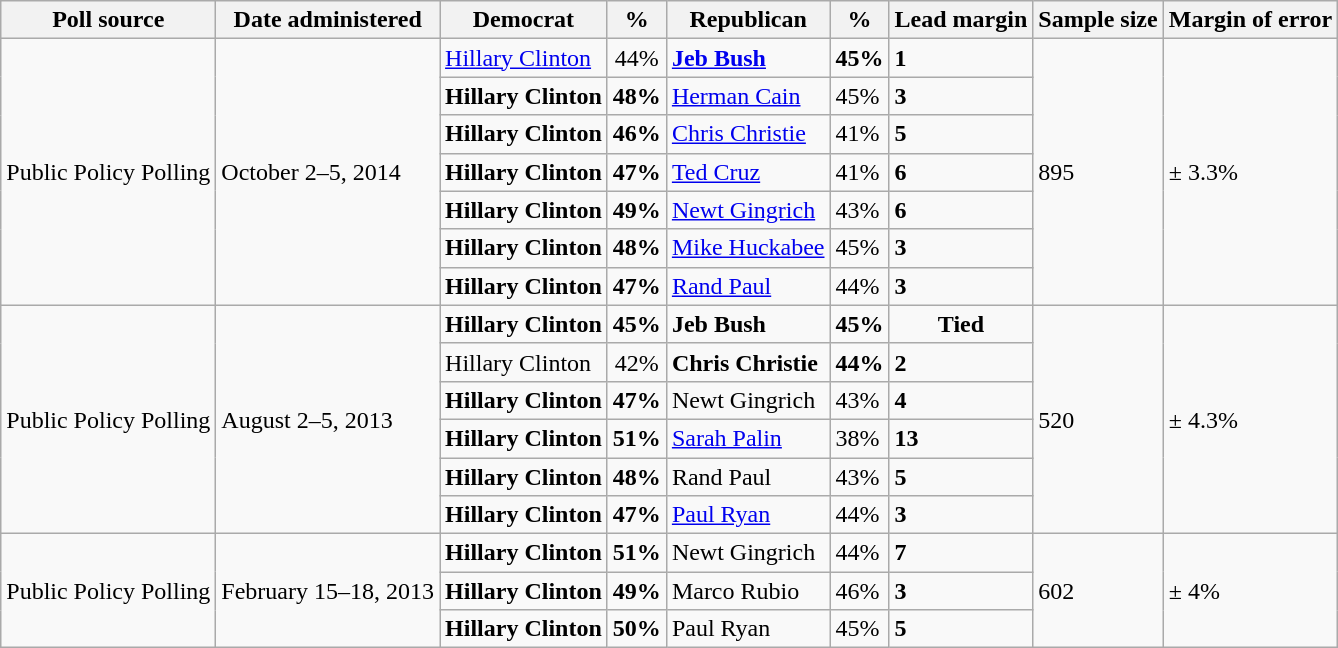<table class="wikitable">
<tr valign=bottom>
<th>Poll source</th>
<th>Date administered</th>
<th>Democrat</th>
<th>%</th>
<th>Republican</th>
<th>%</th>
<th>Lead margin</th>
<th>Sample size</th>
<th>Margin of error</th>
</tr>
<tr>
<td rowspan=7>Public Policy Polling</td>
<td rowspan=7>October 2–5, 2014</td>
<td><a href='#'>Hillary Clinton</a></td>
<td align=center>44%</td>
<td><strong><a href='#'>Jeb Bush</a></strong></td>
<td><strong>45%</strong></td>
<td><strong>1</strong></td>
<td rowspan=7>895</td>
<td rowspan=7>± 3.3%</td>
</tr>
<tr>
<td><strong>Hillary Clinton</strong></td>
<td><strong>48%</strong></td>
<td><a href='#'>Herman Cain</a></td>
<td>45%</td>
<td><strong>3</strong></td>
</tr>
<tr>
<td><strong>Hillary Clinton</strong></td>
<td><strong>46%</strong></td>
<td><a href='#'>Chris Christie</a></td>
<td>41%</td>
<td><strong>5</strong></td>
</tr>
<tr>
<td><strong>Hillary Clinton</strong></td>
<td><strong>47%</strong></td>
<td><a href='#'>Ted Cruz</a></td>
<td>41%</td>
<td><strong>6</strong></td>
</tr>
<tr>
<td><strong>Hillary Clinton</strong></td>
<td><strong>49%</strong></td>
<td><a href='#'>Newt Gingrich</a></td>
<td>43%</td>
<td><strong>6</strong></td>
</tr>
<tr>
<td><strong>Hillary Clinton</strong></td>
<td><strong>48%</strong></td>
<td><a href='#'>Mike Huckabee</a></td>
<td>45%</td>
<td><strong>3</strong></td>
</tr>
<tr>
<td><strong>Hillary Clinton</strong></td>
<td><strong>47%</strong></td>
<td><a href='#'>Rand Paul</a></td>
<td>44%</td>
<td><strong>3</strong></td>
</tr>
<tr>
<td rowspan="6">Public Policy Polling</td>
<td rowspan=6>August 2–5, 2013</td>
<td><strong>Hillary Clinton</strong></td>
<td><strong>45%</strong></td>
<td><strong>Jeb Bush</strong></td>
<td><strong>45%</strong></td>
<td align=center><strong>Tied</strong></td>
<td rowspan=6>520</td>
<td rowspan=6>± 4.3%</td>
</tr>
<tr>
<td>Hillary Clinton</td>
<td align=center>42%</td>
<td><strong>Chris Christie</strong></td>
<td><strong>44%</strong></td>
<td><strong>2</strong></td>
</tr>
<tr>
<td><strong>Hillary Clinton</strong></td>
<td><strong>47%</strong></td>
<td>Newt Gingrich</td>
<td>43%</td>
<td><strong>4</strong></td>
</tr>
<tr>
<td><strong>Hillary Clinton</strong></td>
<td><strong>51%</strong></td>
<td><a href='#'>Sarah Palin</a></td>
<td>38%</td>
<td><strong>13</strong></td>
</tr>
<tr>
<td><strong>Hillary Clinton</strong></td>
<td><strong>48%</strong></td>
<td>Rand Paul</td>
<td>43%</td>
<td><strong>5</strong></td>
</tr>
<tr>
<td><strong>Hillary Clinton</strong></td>
<td><strong>47%</strong></td>
<td><a href='#'>Paul Ryan</a></td>
<td>44%</td>
<td><strong>3</strong></td>
</tr>
<tr>
<td rowspan="3">Public Policy Polling</td>
<td rowspan=3>February 15–18, 2013</td>
<td><strong>Hillary Clinton</strong></td>
<td><strong>51%</strong></td>
<td>Newt Gingrich</td>
<td>44%</td>
<td><strong>7</strong></td>
<td rowspan=3>602</td>
<td rowspan=3>± 4%</td>
</tr>
<tr>
<td><strong>Hillary Clinton</strong></td>
<td><strong>49%</strong></td>
<td>Marco Rubio</td>
<td>46%</td>
<td><strong>3</strong></td>
</tr>
<tr>
<td><strong>Hillary Clinton</strong></td>
<td><strong>50%</strong></td>
<td>Paul Ryan</td>
<td>45%</td>
<td><strong>5</strong></td>
</tr>
</table>
